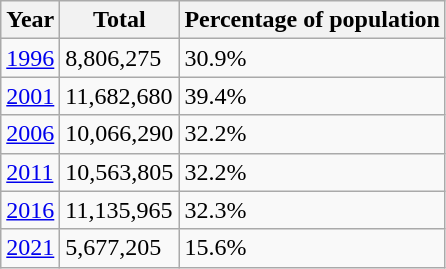<table class="wikitable" style="font-size: 100%;">
<tr>
<th>Year</th>
<th>Total</th>
<th>Percentage of population</th>
</tr>
<tr>
<td><a href='#'>1996</a></td>
<td>8,806,275</td>
<td>30.9%</td>
</tr>
<tr>
<td><a href='#'>2001</a></td>
<td>11,682,680</td>
<td>39.4%</td>
</tr>
<tr>
<td><a href='#'>2006</a></td>
<td>10,066,290</td>
<td>32.2%</td>
</tr>
<tr>
<td><a href='#'>2011</a></td>
<td>10,563,805</td>
<td>32.2%</td>
</tr>
<tr>
<td><a href='#'>2016</a></td>
<td>11,135,965</td>
<td>32.3%</td>
</tr>
<tr>
<td><a href='#'>2021</a></td>
<td>5,677,205</td>
<td>15.6%</td>
</tr>
</table>
